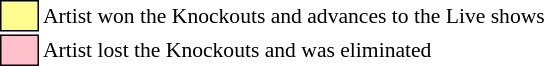<table class="toccolours" style="font-size: 90%; white-space: nowrap;">
<tr>
<td style="background:#fdfc8f; border:1px solid black;">      </td>
<td>Artist won the Knockouts and advances to the Live shows</td>
</tr>
<tr>
<td style="background:pink; border:1px solid black;">      </td>
<td>Artist lost the Knockouts and was eliminated</td>
</tr>
</table>
